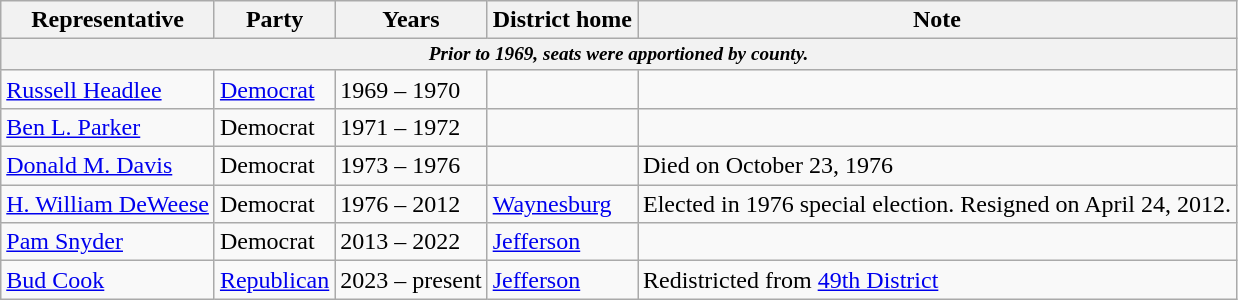<table class=wikitable>
<tr valign=bottom>
<th>Representative</th>
<th>Party</th>
<th>Years</th>
<th>District home</th>
<th>Note</th>
</tr>
<tr>
<th colspan=5 style="font-size: 80%;"><em>Prior to 1969, seats were apportioned by county.</em></th>
</tr>
<tr>
<td><a href='#'>Russell Headlee</a></td>
<td><a href='#'>Democrat</a></td>
<td>1969 – 1970</td>
<td></td>
<td></td>
</tr>
<tr>
<td><a href='#'>Ben L. Parker</a></td>
<td>Democrat</td>
<td>1971 – 1972</td>
<td></td>
<td></td>
</tr>
<tr>
<td><a href='#'>Donald M. Davis</a></td>
<td>Democrat</td>
<td>1973 – 1976</td>
<td></td>
<td>Died on October 23, 1976</td>
</tr>
<tr>
<td><a href='#'>H. William DeWeese</a></td>
<td>Democrat</td>
<td>1976 – 2012</td>
<td><a href='#'>Waynesburg</a></td>
<td>Elected in 1976 special election. Resigned on April 24, 2012.</td>
</tr>
<tr>
<td><a href='#'>Pam Snyder</a></td>
<td>Democrat</td>
<td>2013 – 2022</td>
<td><a href='#'>Jefferson</a></td>
<td></td>
</tr>
<tr>
<td><a href='#'>Bud Cook</a></td>
<td><a href='#'>Republican</a></td>
<td>2023 – present</td>
<td><a href='#'>Jefferson</a></td>
<td>Redistricted from <a href='#'>49th District</a></td>
</tr>
</table>
